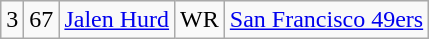<table class="wikitable" style="text-align:center">
<tr>
<td>3</td>
<td>67</td>
<td><a href='#'>Jalen Hurd</a></td>
<td>WR</td>
<td><a href='#'>San Francisco 49ers</a></td>
</tr>
</table>
